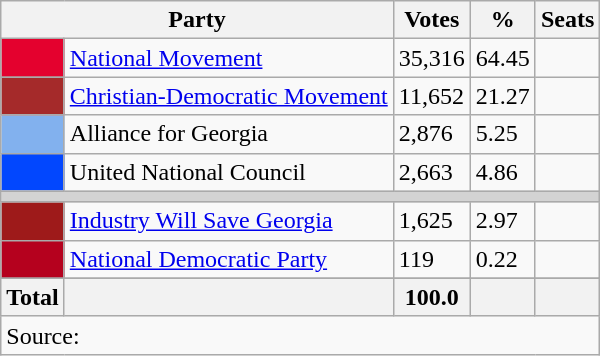<table class="wikitable">
<tr>
<th colspan="2">Party</th>
<th scope="col">Votes</th>
<th scope="col">%</th>
<th scope="col">Seats</th>
</tr>
<tr>
<td style="background:#e4012e"></td>
<td align=left><a href='#'>National Movement</a></td>
<td>35,316</td>
<td>64.45</td>
<td align=right></td>
</tr>
<tr>
<td style="background:#A52A2A"></td>
<td align=left><a href='#'>Christian-Democratic Movement</a></td>
<td>11,652</td>
<td>21.27</td>
<td align=right></td>
</tr>
<tr>
<td style="background:#82B1EE"></td>
<td align=left>Alliance for Georgia</td>
<td>2,876</td>
<td>5.25</td>
<td align=right></td>
</tr>
<tr>
<td style="background:#0247FE"></td>
<td align=left>United National Council</td>
<td>2,663</td>
<td>4.86</td>
<td align=right></td>
</tr>
<tr>
<td colspan=5 bgcolor=lightgrey></td>
</tr>
<tr>
<td style="background:#9E1A1A"></td>
<td align=left><a href='#'>Industry Will Save Georgia</a></td>
<td>1,625</td>
<td>2.97</td>
<td align=right></td>
</tr>
<tr>
<td style="background:#b5011e"></td>
<td align=left><a href='#'>National Democratic Party</a></td>
<td>119</td>
<td>0.22</td>
<td align=right></td>
</tr>
<tr>
</tr>
<tr>
<th colspan=1>Total</th>
<th></th>
<th>100.0</th>
<th></th>
<th></th>
</tr>
<tr>
<td colspan=5>Source: </td>
</tr>
</table>
